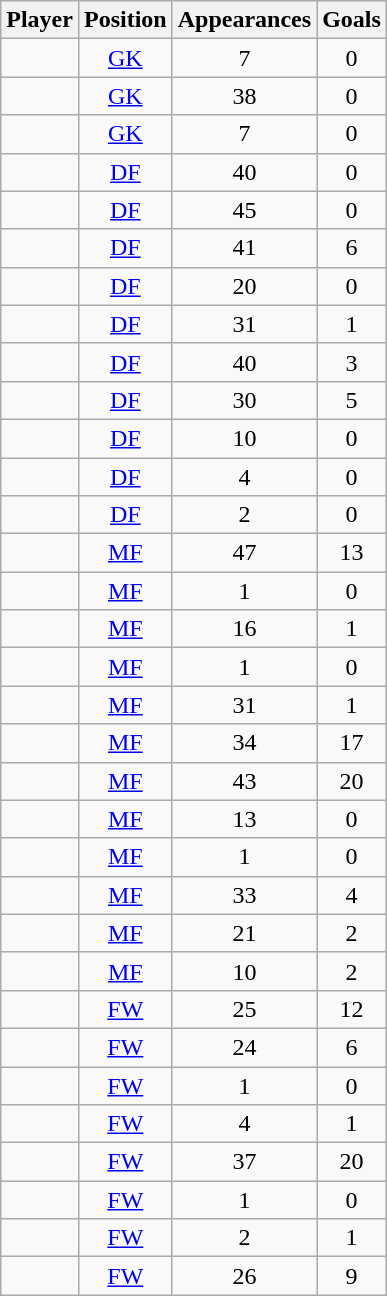<table class="wikitable sortable" style="text-align: center;">
<tr>
<th>Player</th>
<th>Position</th>
<th>Appearances</th>
<th>Goals</th>
</tr>
<tr>
<td align="left"> </td>
<td><a href='#'>GK</a></td>
<td>7</td>
<td>0</td>
</tr>
<tr>
<td align="left"> </td>
<td><a href='#'>GK</a></td>
<td>38</td>
<td>0</td>
</tr>
<tr>
<td align="left"> </td>
<td><a href='#'>GK</a></td>
<td>7</td>
<td>0</td>
</tr>
<tr>
<td align="left"> </td>
<td><a href='#'>DF</a></td>
<td>40</td>
<td>0</td>
</tr>
<tr>
<td align="left"> </td>
<td><a href='#'>DF</a></td>
<td>45</td>
<td>0</td>
</tr>
<tr>
<td align="left"> </td>
<td><a href='#'>DF</a></td>
<td>41</td>
<td>6</td>
</tr>
<tr>
<td align="left"> </td>
<td><a href='#'>DF</a></td>
<td>20</td>
<td>0</td>
</tr>
<tr>
<td align="left"> </td>
<td><a href='#'>DF</a></td>
<td>31</td>
<td>1</td>
</tr>
<tr>
<td align="left"> </td>
<td><a href='#'>DF</a></td>
<td>40</td>
<td>3</td>
</tr>
<tr>
<td align="left"> </td>
<td><a href='#'>DF</a></td>
<td>30</td>
<td>5</td>
</tr>
<tr>
<td align="left"> </td>
<td><a href='#'>DF</a></td>
<td>10</td>
<td>0</td>
</tr>
<tr>
<td align="left"> </td>
<td><a href='#'>DF</a></td>
<td>4</td>
<td>0</td>
</tr>
<tr>
<td align="left"> </td>
<td><a href='#'>DF</a></td>
<td>2</td>
<td>0</td>
</tr>
<tr>
<td align="left"> </td>
<td><a href='#'>MF</a></td>
<td>47</td>
<td>13</td>
</tr>
<tr>
<td align="left"> </td>
<td><a href='#'>MF</a></td>
<td>1</td>
<td>0</td>
</tr>
<tr>
<td align="left"> </td>
<td><a href='#'>MF</a></td>
<td>16</td>
<td>1</td>
</tr>
<tr>
<td align="left"> </td>
<td><a href='#'>MF</a></td>
<td>1</td>
<td>0</td>
</tr>
<tr>
<td align="left"> </td>
<td><a href='#'>MF</a></td>
<td>31</td>
<td>1</td>
</tr>
<tr>
<td align="left"> </td>
<td><a href='#'>MF</a></td>
<td>34</td>
<td>17</td>
</tr>
<tr>
<td align="left"> </td>
<td><a href='#'>MF</a></td>
<td>43</td>
<td>20</td>
</tr>
<tr>
<td align="left"> </td>
<td><a href='#'>MF</a></td>
<td>13</td>
<td>0</td>
</tr>
<tr>
<td align="left"> </td>
<td><a href='#'>MF</a></td>
<td>1</td>
<td>0</td>
</tr>
<tr>
<td align="left"> </td>
<td><a href='#'>MF</a></td>
<td>33</td>
<td>4</td>
</tr>
<tr>
<td align="left"> </td>
<td><a href='#'>MF</a></td>
<td>21</td>
<td>2</td>
</tr>
<tr>
<td align="left"> </td>
<td><a href='#'>MF</a></td>
<td>10</td>
<td>2</td>
</tr>
<tr>
<td align="left"> </td>
<td><a href='#'>FW</a></td>
<td>25</td>
<td>12</td>
</tr>
<tr>
<td align="left"> </td>
<td><a href='#'>FW</a></td>
<td>24</td>
<td>6</td>
</tr>
<tr>
<td align="left"> </td>
<td><a href='#'>FW</a></td>
<td>1</td>
<td>0</td>
</tr>
<tr>
<td align="left"> </td>
<td><a href='#'>FW</a></td>
<td>4</td>
<td>1</td>
</tr>
<tr>
<td align="left"> </td>
<td><a href='#'>FW</a></td>
<td>37</td>
<td>20</td>
</tr>
<tr>
<td align="left"> </td>
<td><a href='#'>FW</a></td>
<td>1</td>
<td>0</td>
</tr>
<tr>
<td align="left"> </td>
<td><a href='#'>FW</a></td>
<td>2</td>
<td>1</td>
</tr>
<tr>
<td align="left"> </td>
<td><a href='#'>FW</a></td>
<td>26</td>
<td>9</td>
</tr>
</table>
